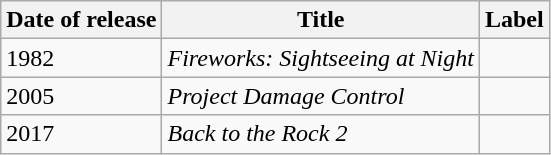<table class="wikitable">
<tr>
<th>Date of release</th>
<th>Title</th>
<th>Label</th>
</tr>
<tr>
<td>1982</td>
<td><em>Fireworks: Sightseeing at Night</em></td>
<td></td>
</tr>
<tr>
<td>2005</td>
<td><em>Project Damage Control</em></td>
<td></td>
</tr>
<tr>
<td>2017</td>
<td><em>Back to the Rock 2</em></td>
<td></td>
</tr>
</table>
